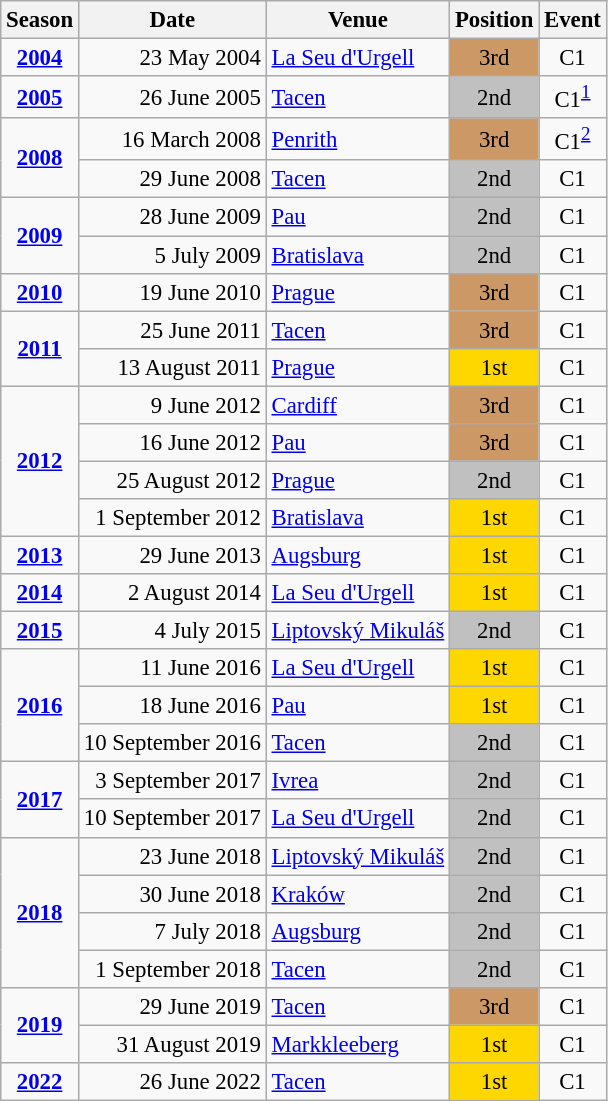<table class="wikitable" style="text-align:center; font-size:95%;">
<tr>
<th>Season</th>
<th>Date</th>
<th>Venue</th>
<th>Position</th>
<th>Event</th>
</tr>
<tr>
<td><strong><a href='#'>2004</a></strong></td>
<td align=right>23 May 2004</td>
<td align=left><a href='#'>La Seu d'Urgell</a></td>
<td bgcolor=cc9966>3rd</td>
<td>C1</td>
</tr>
<tr>
<td><strong><a href='#'>2005</a></strong></td>
<td align=right>26 June 2005</td>
<td align=left><a href='#'>Tacen</a></td>
<td bgcolor=silver>2nd</td>
<td>C1<sup><a href='#'>1</a></sup></td>
</tr>
<tr>
<td rowspan=2><strong><a href='#'>2008</a></strong></td>
<td align=right>16 March 2008</td>
<td align=left><a href='#'>Penrith</a></td>
<td bgcolor=cc9966>3rd</td>
<td>C1<sup><a href='#'>2</a></sup></td>
</tr>
<tr>
<td align=right>29 June 2008</td>
<td align=left><a href='#'>Tacen</a></td>
<td bgcolor=silver>2nd</td>
<td>C1</td>
</tr>
<tr>
<td rowspan=2><strong><a href='#'>2009</a></strong></td>
<td align=right>28 June 2009</td>
<td align=left><a href='#'>Pau</a></td>
<td bgcolor=silver>2nd</td>
<td>C1</td>
</tr>
<tr>
<td align=right>5 July 2009</td>
<td align=left><a href='#'>Bratislava</a></td>
<td bgcolor=silver>2nd</td>
<td>C1</td>
</tr>
<tr>
<td><strong><a href='#'>2010</a></strong></td>
<td align=right>19 June 2010</td>
<td align=left><a href='#'>Prague</a></td>
<td bgcolor=cc9966>3rd</td>
<td>C1</td>
</tr>
<tr>
<td rowspan=2><strong><a href='#'>2011</a></strong></td>
<td align=right>25 June 2011</td>
<td align=left><a href='#'>Tacen</a></td>
<td bgcolor=cc9966>3rd</td>
<td>C1</td>
</tr>
<tr>
<td align=right>13 August 2011</td>
<td align=left><a href='#'>Prague</a></td>
<td bgcolor=gold>1st</td>
<td>C1</td>
</tr>
<tr>
<td rowspan=4><strong><a href='#'>2012</a></strong></td>
<td align=right>9 June 2012</td>
<td align=left><a href='#'>Cardiff</a></td>
<td bgcolor=cc9966>3rd</td>
<td>C1</td>
</tr>
<tr>
<td align=right>16 June 2012</td>
<td align=left><a href='#'>Pau</a></td>
<td bgcolor=cc9966>3rd</td>
<td>C1</td>
</tr>
<tr>
<td align=right>25 August 2012</td>
<td align=left><a href='#'>Prague</a></td>
<td bgcolor=silver>2nd</td>
<td>C1</td>
</tr>
<tr>
<td align=right>1 September 2012</td>
<td align=left><a href='#'>Bratislava</a></td>
<td bgcolor=gold>1st</td>
<td>C1</td>
</tr>
<tr>
<td><strong><a href='#'>2013</a></strong></td>
<td align=right>29 June 2013</td>
<td align=left><a href='#'>Augsburg</a></td>
<td bgcolor=gold>1st</td>
<td>C1</td>
</tr>
<tr>
<td><strong><a href='#'>2014</a></strong></td>
<td align=right>2 August 2014</td>
<td align=left><a href='#'>La Seu d'Urgell</a></td>
<td bgcolor=gold>1st</td>
<td>C1</td>
</tr>
<tr>
<td><strong><a href='#'>2015</a></strong></td>
<td align=right>4 July 2015</td>
<td align=left><a href='#'>Liptovský Mikuláš</a></td>
<td bgcolor=silver>2nd</td>
<td>C1</td>
</tr>
<tr>
<td rowspan=3><strong><a href='#'>2016</a></strong></td>
<td align=right>11 June 2016</td>
<td align=left><a href='#'>La Seu d'Urgell</a></td>
<td bgcolor=gold>1st</td>
<td>C1</td>
</tr>
<tr>
<td align=right>18 June 2016</td>
<td align=left><a href='#'>Pau</a></td>
<td bgcolor=gold>1st</td>
<td>C1</td>
</tr>
<tr>
<td align=right>10 September 2016</td>
<td align=left><a href='#'>Tacen</a></td>
<td bgcolor=silver>2nd</td>
<td>C1</td>
</tr>
<tr>
<td rowspan=2><strong><a href='#'>2017</a></strong></td>
<td align=right>3 September 2017</td>
<td align=left><a href='#'>Ivrea</a></td>
<td bgcolor=silver>2nd</td>
<td>C1</td>
</tr>
<tr>
<td align=right>10 September 2017</td>
<td align=left><a href='#'>La Seu d'Urgell</a></td>
<td bgcolor=silver>2nd</td>
<td>C1</td>
</tr>
<tr>
<td rowspan=4><strong><a href='#'>2018</a></strong></td>
<td align=right>23 June 2018</td>
<td align=left><a href='#'>Liptovský Mikuláš</a></td>
<td bgcolor=silver>2nd</td>
<td>C1</td>
</tr>
<tr>
<td align=right>30 June 2018</td>
<td align=left><a href='#'>Kraków</a></td>
<td bgcolor=silver>2nd</td>
<td>C1</td>
</tr>
<tr>
<td align=right>7 July 2018</td>
<td align=left><a href='#'>Augsburg</a></td>
<td bgcolor=silver>2nd</td>
<td>C1</td>
</tr>
<tr>
<td align=right>1 September 2018</td>
<td align=left><a href='#'>Tacen</a></td>
<td bgcolor=silver>2nd</td>
<td>C1</td>
</tr>
<tr>
<td rowspan=2><strong><a href='#'>2019</a></strong></td>
<td align=right>29 June 2019</td>
<td align=left><a href='#'>Tacen</a></td>
<td bgcolor=cc9966>3rd</td>
<td>C1</td>
</tr>
<tr>
<td align=right>31 August 2019</td>
<td align=left><a href='#'>Markkleeberg</a></td>
<td bgcolor=gold>1st</td>
<td>C1</td>
</tr>
<tr>
<td><strong><a href='#'>2022</a></strong></td>
<td align=right>26 June 2022</td>
<td align=left><a href='#'>Tacen</a></td>
<td bgcolor=gold>1st</td>
<td>C1</td>
</tr>
</table>
